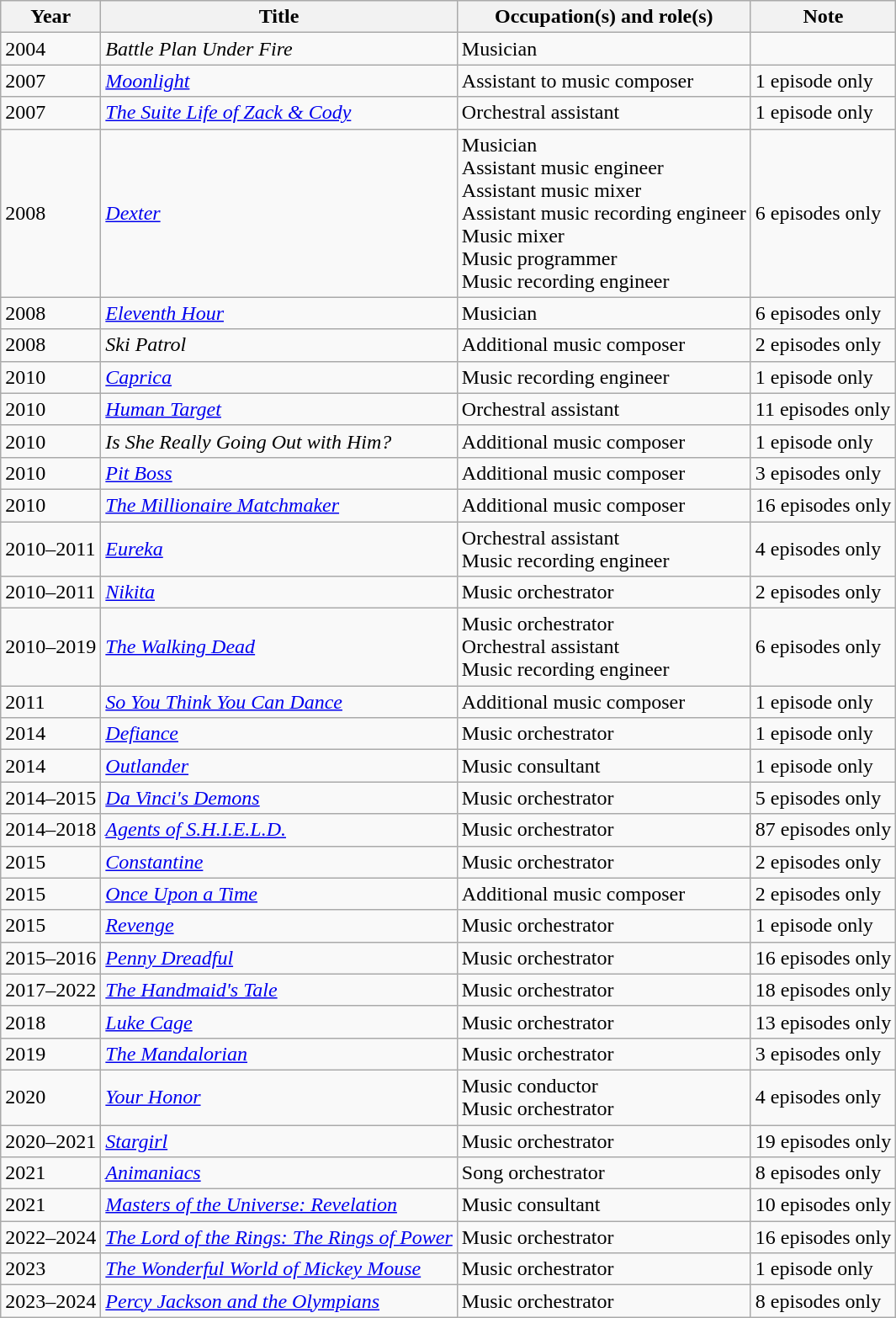<table class="wikitable">
<tr>
<th>Year</th>
<th>Title</th>
<th>Occupation(s) and role(s)</th>
<th>Note</th>
</tr>
<tr>
<td>2004</td>
<td><em>Battle Plan Under Fire</em></td>
<td>Musician</td>
<td></td>
</tr>
<tr>
<td>2007</td>
<td><em><a href='#'>Moonlight</a></em></td>
<td>Assistant to music composer</td>
<td>1 episode only</td>
</tr>
<tr>
<td>2007</td>
<td><em><a href='#'>The Suite Life of Zack & Cody</a></em></td>
<td>Orchestral assistant</td>
<td>1 episode only</td>
</tr>
<tr>
<td>2008</td>
<td><em><a href='#'>Dexter</a></em></td>
<td>Musician<br>Assistant music engineer<br>Assistant music mixer<br>Assistant music recording engineer<br>Music mixer<br>Music programmer<br>Music recording engineer</td>
<td>6 episodes only</td>
</tr>
<tr>
<td>2008</td>
<td><em><a href='#'>Eleventh Hour</a></em></td>
<td>Musician</td>
<td>6 episodes only</td>
</tr>
<tr>
<td>2008</td>
<td><em>Ski Patrol</em></td>
<td>Additional music composer</td>
<td>2 episodes only</td>
</tr>
<tr>
<td>2010</td>
<td><em><a href='#'>Caprica</a></em></td>
<td>Music recording engineer</td>
<td>1 episode only</td>
</tr>
<tr>
<td>2010</td>
<td><em><a href='#'>Human Target</a></em></td>
<td>Orchestral assistant</td>
<td>11 episodes only</td>
</tr>
<tr>
<td>2010</td>
<td><em>Is She Really Going Out with Him?</em></td>
<td>Additional music composer</td>
<td>1 episode only</td>
</tr>
<tr>
<td>2010</td>
<td><em><a href='#'>Pit Boss</a></em></td>
<td>Additional music composer</td>
<td>3 episodes only</td>
</tr>
<tr>
<td>2010</td>
<td><em><a href='#'>The Millionaire Matchmaker</a></em></td>
<td>Additional music composer</td>
<td>16 episodes only</td>
</tr>
<tr>
<td>2010–2011</td>
<td><em><a href='#'>Eureka</a></em></td>
<td>Orchestral assistant<br>Music recording engineer</td>
<td>4 episodes only</td>
</tr>
<tr>
<td>2010–2011</td>
<td><em><a href='#'>Nikita</a></em></td>
<td>Music orchestrator</td>
<td>2 episodes only</td>
</tr>
<tr>
<td>2010–2019</td>
<td><em><a href='#'>The Walking Dead</a></em></td>
<td>Music orchestrator<br>Orchestral assistant<br>Music recording engineer</td>
<td>6 episodes only</td>
</tr>
<tr>
<td>2011</td>
<td><em><a href='#'>So You Think You Can Dance</a></em></td>
<td>Additional music composer</td>
<td>1 episode only</td>
</tr>
<tr>
<td>2014</td>
<td><em><a href='#'>Defiance</a></em></td>
<td>Music orchestrator</td>
<td>1 episode only</td>
</tr>
<tr>
<td>2014</td>
<td><em><a href='#'>Outlander</a></em></td>
<td>Music consultant</td>
<td>1 episode only</td>
</tr>
<tr>
<td>2014–2015</td>
<td><em><a href='#'>Da Vinci's Demons</a></em></td>
<td>Music orchestrator</td>
<td>5 episodes only</td>
</tr>
<tr>
<td>2014–2018</td>
<td><em><a href='#'>Agents of S.H.I.E.L.D.</a></em></td>
<td>Music orchestrator</td>
<td>87 episodes only</td>
</tr>
<tr>
<td>2015</td>
<td><em><a href='#'>Constantine</a></em></td>
<td>Music orchestrator</td>
<td>2 episodes only</td>
</tr>
<tr>
<td>2015</td>
<td><em><a href='#'>Once Upon a Time</a></em></td>
<td>Additional music composer</td>
<td>2 episodes only</td>
</tr>
<tr>
<td>2015</td>
<td><em><a href='#'>Revenge</a></em></td>
<td>Music orchestrator</td>
<td>1 episode only</td>
</tr>
<tr>
<td>2015–2016</td>
<td><em><a href='#'>Penny Dreadful</a></em></td>
<td>Music orchestrator</td>
<td>16 episodes only</td>
</tr>
<tr>
<td>2017–2022</td>
<td><em><a href='#'>The Handmaid's Tale</a></em></td>
<td>Music orchestrator</td>
<td>18 episodes only</td>
</tr>
<tr>
<td>2018</td>
<td><em><a href='#'>Luke Cage</a></em></td>
<td>Music orchestrator</td>
<td>13 episodes only</td>
</tr>
<tr>
<td>2019</td>
<td><em><a href='#'>The Mandalorian</a></em></td>
<td>Music orchestrator</td>
<td>3 episodes only</td>
</tr>
<tr>
<td>2020</td>
<td><em><a href='#'>Your Honor</a></em></td>
<td>Music conductor<br>Music orchestrator</td>
<td>4 episodes only</td>
</tr>
<tr>
<td>2020–2021</td>
<td><em><a href='#'>Stargirl</a></em></td>
<td>Music orchestrator</td>
<td>19 episodes only</td>
</tr>
<tr>
<td>2021</td>
<td><em><a href='#'>Animaniacs</a></em></td>
<td>Song orchestrator</td>
<td>8 episodes only</td>
</tr>
<tr>
<td>2021</td>
<td><em><a href='#'>Masters of the Universe: Revelation</a></em></td>
<td>Music consultant</td>
<td>10 episodes only</td>
</tr>
<tr>
<td>2022–2024</td>
<td><em><a href='#'>The Lord of the Rings: The Rings of Power</a></em></td>
<td>Music orchestrator</td>
<td>16 episodes only</td>
</tr>
<tr>
<td>2023</td>
<td><em><a href='#'>The Wonderful World of Mickey Mouse</a></em></td>
<td>Music orchestrator</td>
<td>1 episode only</td>
</tr>
<tr>
<td>2023–2024</td>
<td><em><a href='#'>Percy Jackson and the Olympians</a></em></td>
<td>Music orchestrator</td>
<td>8 episodes only</td>
</tr>
</table>
